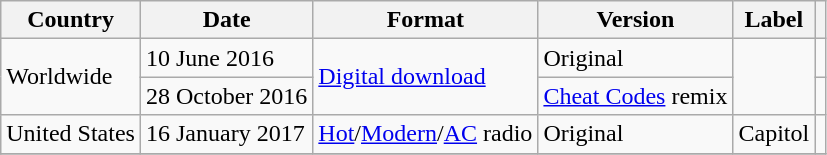<table class="wikitable">
<tr>
<th>Country</th>
<th>Date</th>
<th>Format</th>
<th>Version</th>
<th>Label</th>
<th></th>
</tr>
<tr>
<td rowspan="2">Worldwide</td>
<td>10 June 2016</td>
<td rowspan="2"><a href='#'>Digital download</a></td>
<td>Original</td>
<td rowspan="2"></td>
<td></td>
</tr>
<tr>
<td>28 October 2016</td>
<td><a href='#'>Cheat Codes</a> remix</td>
<td></td>
</tr>
<tr>
<td>United States</td>
<td>16 January 2017</td>
<td><a href='#'>Hot</a>/<a href='#'>Modern</a>/<a href='#'>AC</a> radio</td>
<td>Original</td>
<td>Capitol</td>
<td></td>
</tr>
<tr>
</tr>
</table>
